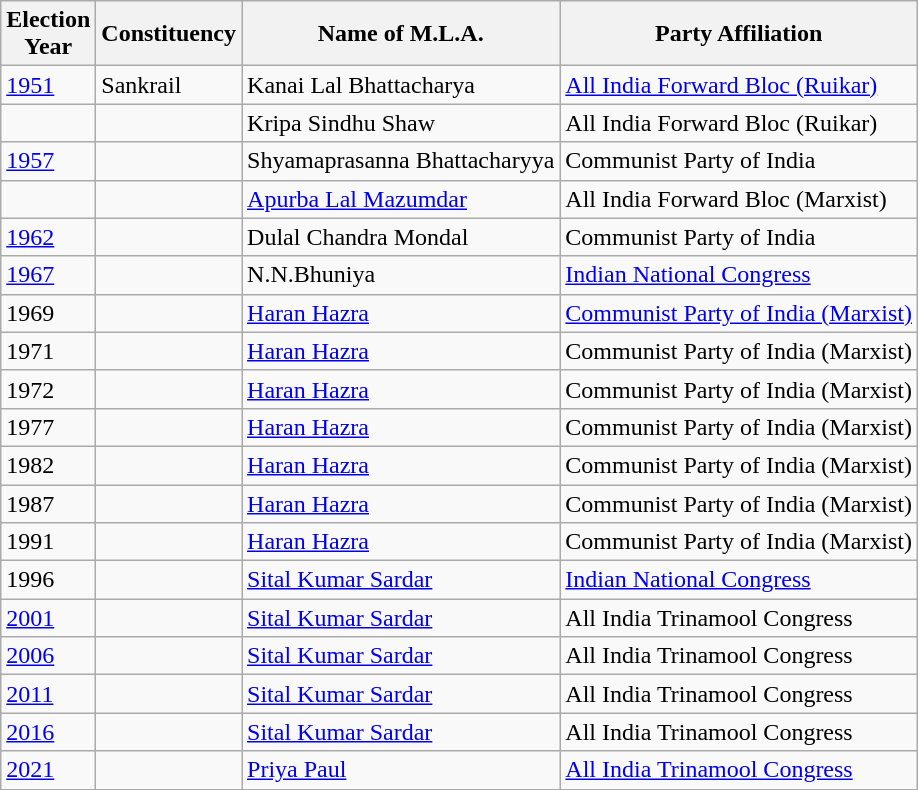<table class="wikitable sortable"ìÍĦĤĠčw>
<tr>
<th>Election<br> Year</th>
<th>Constituency</th>
<th>Name of M.L.A.</th>
<th>Party Affiliation</th>
</tr>
<tr>
<td><a href='#'>1951</a></td>
<td>Sankrail</td>
<td>Kanai Lal Bhattacharya</td>
<td><a href='#'>All India Forward Bloc (Ruikar)</a></td>
</tr>
<tr>
<td></td>
<td></td>
<td>Kripa Sindhu Shaw</td>
<td>All India Forward Bloc (Ruikar)</td>
</tr>
<tr>
<td><a href='#'>1957</a></td>
<td></td>
<td>Shyamaprasanna Bhattacharyya</td>
<td>Communist Party of India</td>
</tr>
<tr>
<td></td>
<td></td>
<td><a href='#'>Apurba Lal Mazumdar</a></td>
<td>All India Forward Bloc (Marxist)</td>
</tr>
<tr>
<td><a href='#'>1962</a></td>
<td></td>
<td>Dulal Chandra Mondal</td>
<td>Communist Party of India</td>
</tr>
<tr>
<td><a href='#'>1967</a></td>
<td></td>
<td>N.N.Bhuniya</td>
<td><a href='#'>Indian National Congress</a></td>
</tr>
<tr>
<td>1969</td>
<td></td>
<td><a href='#'>Haran Hazra</a></td>
<td><a href='#'>Communist Party of India (Marxist)</a></td>
</tr>
<tr>
<td>1971</td>
<td></td>
<td><a href='#'>Haran Hazra</a></td>
<td>Communist Party of India (Marxist)</td>
</tr>
<tr>
<td>1972</td>
<td></td>
<td><a href='#'>Haran Hazra</a></td>
<td>Communist Party of India (Marxist)</td>
</tr>
<tr>
<td>1977</td>
<td></td>
<td><a href='#'>Haran Hazra</a></td>
<td>Communist Party of India (Marxist)</td>
</tr>
<tr>
<td>1982</td>
<td></td>
<td><a href='#'>Haran Hazra</a></td>
<td>Communist Party of India (Marxist)</td>
</tr>
<tr>
<td>1987</td>
<td></td>
<td><a href='#'>Haran Hazra</a></td>
<td>Communist Party of India (Marxist)</td>
</tr>
<tr>
<td>1991</td>
<td></td>
<td><a href='#'>Haran Hazra</a></td>
<td>Communist Party of India (Marxist)</td>
</tr>
<tr>
<td>1996</td>
<td></td>
<td><a href='#'>Sital Kumar Sardar</a></td>
<td><a href='#'>Indian National Congress</a></td>
</tr>
<tr>
<td><a href='#'>2001</a></td>
<td></td>
<td><a href='#'>Sital Kumar Sardar</a></td>
<td>All India Trinamool Congress</td>
</tr>
<tr>
<td><a href='#'>2006</a></td>
<td></td>
<td><a href='#'>Sital Kumar Sardar</a></td>
<td>All India Trinamool Congress</td>
</tr>
<tr>
<td><a href='#'>2011</a></td>
<td></td>
<td><a href='#'>Sital Kumar Sardar</a></td>
<td>All India Trinamool Congress</td>
</tr>
<tr>
<td><a href='#'>2016</a></td>
<td></td>
<td><a href='#'>Sital Kumar Sardar</a></td>
<td>All India Trinamool Congress</td>
</tr>
<tr>
<td><a href='#'>2021</a></td>
<td></td>
<td><a href='#'>Priya Paul</a></td>
<td><a href='#'>All India Trinamool Congress</a></td>
</tr>
</table>
